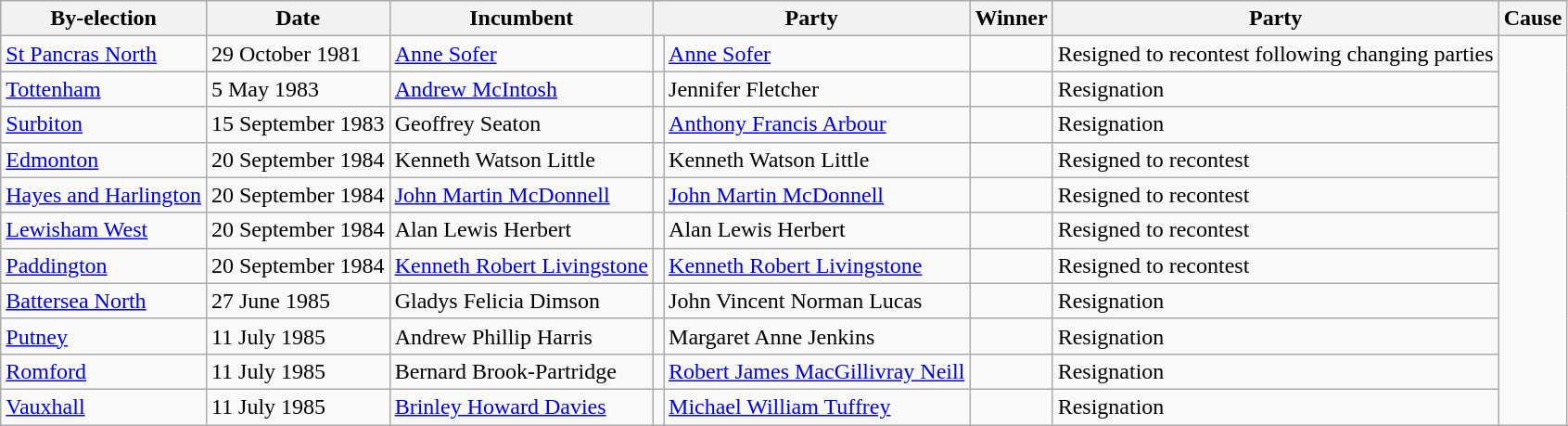<table class="wikitable sortable">
<tr>
<th>By-election</th>
<th>Date</th>
<th>Incumbent</th>
<th colspan=2>Party</th>
<th>Winner</th>
<th colspan=2>Party</th>
<th>Cause</th>
</tr>
<tr>
<td><a href='#'>St Pancras North</a></td>
<td>29 October 1981</td>
<td><a href='#'>Anne Sofer</a></td>
<td></td>
<td><a href='#'>Anne Sofer</a></td>
<td></td>
<td>Resigned to recontest following changing parties</td>
</tr>
<tr>
<td><a href='#'>Tottenham</a></td>
<td>5 May 1983</td>
<td><a href='#'>Andrew McIntosh</a></td>
<td></td>
<td>Jennifer Fletcher</td>
<td></td>
<td>Resignation</td>
</tr>
<tr>
<td><a href='#'>Surbiton</a></td>
<td>15 September 1983</td>
<td>Geoffrey Seaton</td>
<td></td>
<td><a href='#'>Anthony Francis Arbour</a></td>
<td></td>
<td>Resignation</td>
</tr>
<tr>
<td><a href='#'>Edmonton</a></td>
<td>20 September 1984</td>
<td>Kenneth Watson Little</td>
<td></td>
<td>Kenneth Watson Little</td>
<td></td>
<td>Resigned to recontest</td>
</tr>
<tr>
<td><a href='#'>Hayes and Harlington</a></td>
<td>20 September 1984</td>
<td><a href='#'>John Martin McDonnell</a></td>
<td></td>
<td><a href='#'>John Martin McDonnell</a></td>
<td></td>
<td>Resigned to recontest</td>
</tr>
<tr>
<td><a href='#'>Lewisham West</a></td>
<td>20 September 1984</td>
<td>Alan Lewis Herbert</td>
<td></td>
<td>Alan Lewis Herbert</td>
<td></td>
<td>Resigned to recontest</td>
</tr>
<tr>
<td><a href='#'>Paddington</a></td>
<td>20 September 1984</td>
<td><a href='#'>Kenneth Robert Livingstone</a></td>
<td></td>
<td><a href='#'>Kenneth Robert Livingstone</a></td>
<td></td>
<td>Resigned to recontest</td>
</tr>
<tr>
<td><a href='#'>Battersea North</a></td>
<td>27 June 1985</td>
<td>Gladys Felicia Dimson</td>
<td></td>
<td>John Vincent Norman Lucas</td>
<td></td>
<td>Resignation</td>
</tr>
<tr>
<td><a href='#'>Putney</a></td>
<td>11 July 1985</td>
<td>Andrew Phillip Harris</td>
<td></td>
<td>Margaret Anne Jenkins</td>
<td></td>
<td>Resignation</td>
</tr>
<tr>
<td><a href='#'>Romford</a></td>
<td>11 July 1985</td>
<td>Bernard Brook-Partridge</td>
<td></td>
<td><a href='#'>Robert James MacGillivray Neill</a></td>
<td></td>
<td>Resignation</td>
</tr>
<tr>
<td><a href='#'>Vauxhall</a></td>
<td>11 July 1985</td>
<td><a href='#'>Brinley Howard Davies</a></td>
<td></td>
<td><a href='#'>Michael William Tuffrey</a></td>
<td></td>
<td>Resignation</td>
</tr>
</table>
